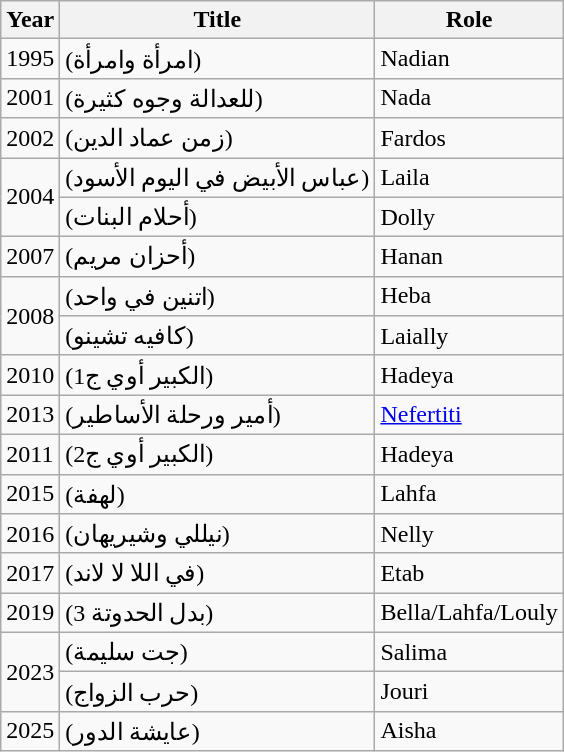<table class="wikitable">
<tr>
<th>Year</th>
<th>Title</th>
<th>Role</th>
</tr>
<tr>
<td>1995</td>
<td>(امرأة وامرأة)</td>
<td>Nadian</td>
</tr>
<tr>
<td>2001</td>
<td>(للعدالة وجوه كثيرة)</td>
<td>Nada</td>
</tr>
<tr>
<td>2002</td>
<td>(زمن عماد الدين)</td>
<td>Fardos</td>
</tr>
<tr>
<td rowspan="2">2004</td>
<td>(عباس الأبيض في اليوم الأسود)</td>
<td>Laila</td>
</tr>
<tr>
<td>(أحلام البنات)</td>
<td>Dolly</td>
</tr>
<tr>
<td>2007</td>
<td>(أحزان مريم)</td>
<td>Hanan</td>
</tr>
<tr>
<td rowspan="2">2008</td>
<td>(اتنين في واحد)</td>
<td>Heba</td>
</tr>
<tr>
<td>(كافيه تشينو)</td>
<td>Laially</td>
</tr>
<tr>
<td>2010</td>
<td>(الكبير أوي ج1)</td>
<td>Hadeya</td>
</tr>
<tr>
<td>2013</td>
<td>(أمير ورحلة الأساطير)</td>
<td><a href='#'>Nefertiti</a></td>
</tr>
<tr>
<td>2011</td>
<td>(الكبير أوي ج2)</td>
<td>Hadeya</td>
</tr>
<tr>
<td>2015</td>
<td>(لهفة)</td>
<td>Lahfa</td>
</tr>
<tr>
<td>2016</td>
<td>(نيللي وشيريهان)</td>
<td>Nelly</td>
</tr>
<tr>
<td>2017</td>
<td>(في اللا لا لاند)</td>
<td>Etab</td>
</tr>
<tr>
<td>2019</td>
<td>(بدل الحدوتة 3)</td>
<td>Bella/Lahfa/Louly</td>
</tr>
<tr>
<td rowspan="2">2023</td>
<td>(جت سليمة)</td>
<td>Salima</td>
</tr>
<tr>
<td>(حرب الزواج)</td>
<td>Jouri</td>
</tr>
<tr>
<td>2025</td>
<td>(عايشة الدور)</td>
<td>Aisha</td>
</tr>
</table>
